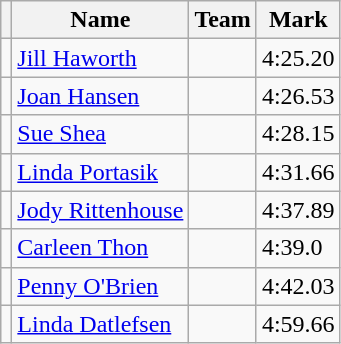<table class=wikitable>
<tr>
<th></th>
<th>Name</th>
<th>Team</th>
<th>Mark</th>
</tr>
<tr>
<td></td>
<td><a href='#'>Jill Haworth</a></td>
<td></td>
<td>4:25.20</td>
</tr>
<tr>
<td></td>
<td><a href='#'>Joan Hansen</a></td>
<td></td>
<td>4:26.53</td>
</tr>
<tr>
<td></td>
<td><a href='#'>Sue Shea</a></td>
<td></td>
<td>4:28.15</td>
</tr>
<tr>
<td></td>
<td><a href='#'>Linda Portasik</a></td>
<td></td>
<td>4:31.66</td>
</tr>
<tr>
<td></td>
<td><a href='#'>Jody Rittenhouse</a></td>
<td></td>
<td>4:37.89</td>
</tr>
<tr>
<td></td>
<td><a href='#'>Carleen Thon</a></td>
<td></td>
<td>4:39.0</td>
</tr>
<tr>
<td></td>
<td><a href='#'>Penny O'Brien</a></td>
<td></td>
<td>4:42.03</td>
</tr>
<tr>
<td></td>
<td><a href='#'>Linda Datlefsen</a></td>
<td></td>
<td>4:59.66</td>
</tr>
</table>
